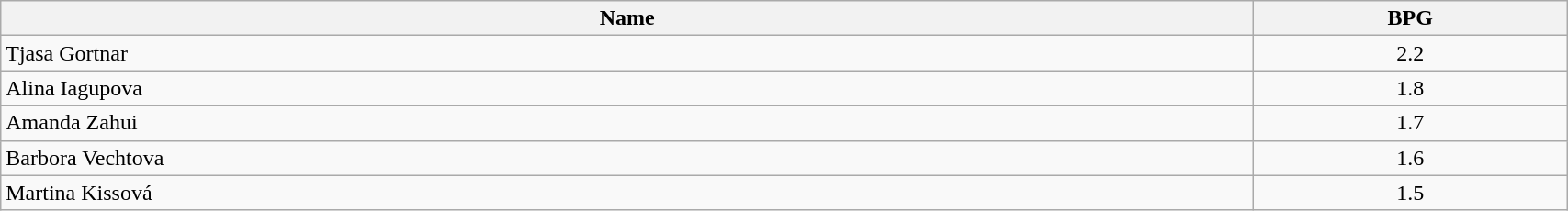<table class=wikitable width="90%">
<tr>
<th width="80%">Name</th>
<th width="20%">BPG</th>
</tr>
<tr>
<td> Tjasa Gortnar</td>
<td align=center>2.2</td>
</tr>
<tr>
<td> Alina Iagupova</td>
<td align=center>1.8</td>
</tr>
<tr>
<td> Amanda Zahui</td>
<td align=center>1.7</td>
</tr>
<tr>
<td> Barbora Vechtova</td>
<td align=center>1.6</td>
</tr>
<tr>
<td> Martina Kissová</td>
<td align=center>1.5</td>
</tr>
</table>
